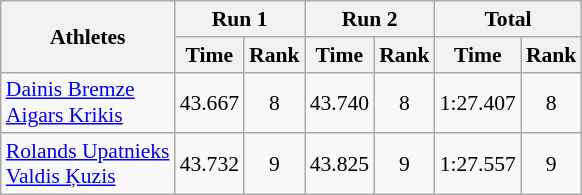<table class="wikitable" border="1" style="font-size:90%">
<tr>
<th rowspan="2">Athletes</th>
<th colspan="2">Run 1</th>
<th colspan="2">Run 2</th>
<th colspan="2">Total</th>
</tr>
<tr>
<th>Time</th>
<th>Rank</th>
<th>Time</th>
<th>Rank</th>
<th>Time</th>
<th>Rank</th>
</tr>
<tr>
<td><a href='#'>Dainis Bremze</a><br><a href='#'>Aigars Krikis</a></td>
<td align="center">43.667</td>
<td align="center">8</td>
<td align="center">43.740</td>
<td align="center">8</td>
<td align="center">1:27.407</td>
<td align="center">8</td>
</tr>
<tr>
<td><a href='#'>Rolands Upatnieks</a><br><a href='#'>Valdis Ķuzis</a></td>
<td align="center">43.732</td>
<td align="center">9</td>
<td align="center">43.825</td>
<td align="center">9</td>
<td align="center">1:27.557</td>
<td align="center">9</td>
</tr>
</table>
